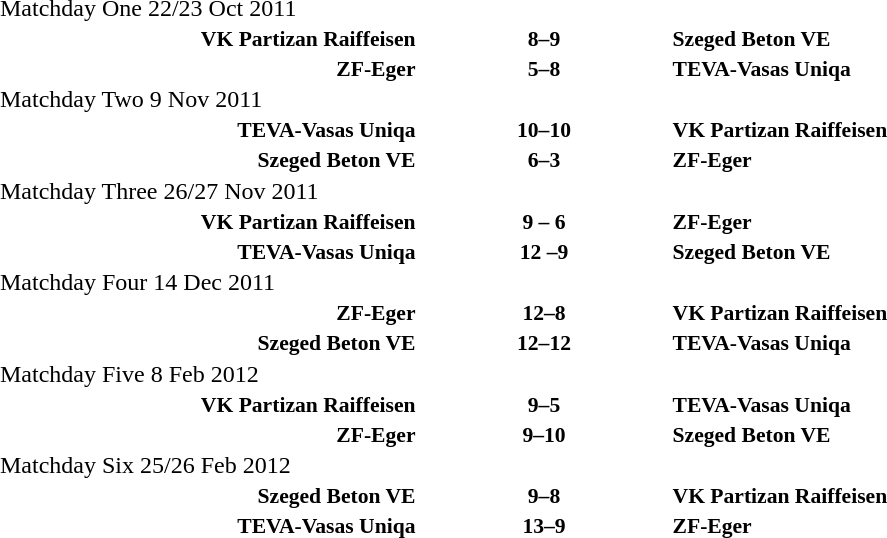<table cellspacing=1>
<tr>
<th width=20%></th>
<th width=12%></th>
<th width=20%></th>
</tr>
<tr>
<td colspan=3>Matchday One 22/23 Oct 2011</td>
</tr>
<tr style=font-size:90%>
<td align=right><strong>VK Partizan Raiffeisen</strong></td>
<td align=center><strong>8–9</strong></td>
<td><strong>Szeged Beton VE</strong></td>
</tr>
<tr style=font-size:90%>
<td align=right><strong>ZF-Eger</strong></td>
<td align=center><strong>5–8</strong></td>
<td><strong>TEVA-Vasas Uniqa</strong></td>
</tr>
<tr>
<td colspan=3>Matchday Two 9 Nov 2011</td>
</tr>
<tr style=font-size:90%>
<td align=right><strong>TEVA-Vasas Uniqa</strong></td>
<td align=center><strong>10–10</strong></td>
<td><strong>VK Partizan Raiffeisen</strong></td>
</tr>
<tr style=font-size:90%>
<td align=right><strong>Szeged Beton VE</strong></td>
<td align=center><strong>6–3</strong></td>
<td><strong>ZF-Eger</strong></td>
</tr>
<tr>
<td colspan=3>Matchday Three 26/27 Nov 2011</td>
</tr>
<tr style=font-size:90%>
<td align=right><strong>VK Partizan Raiffeisen</strong></td>
<td align=center><strong>9  – 6</strong></td>
<td><strong>ZF-Eger</strong></td>
</tr>
<tr style=font-size:90%>
<td align=right><strong>TEVA-Vasas Uniqa</strong></td>
<td align=center><strong>12 –9</strong></td>
<td><strong>Szeged Beton VE</strong></td>
</tr>
<tr>
<td colspan=3>Matchday Four 14 Dec 2011</td>
</tr>
<tr style=font-size:90%>
<td align=right><strong>ZF-Eger</strong></td>
<td align=center><strong>12–8</strong></td>
<td><strong>VK Partizan Raiffeisen</strong></td>
</tr>
<tr style=font-size:90%>
<td align=right><strong>Szeged Beton VE</strong></td>
<td align=center><strong>12–12</strong></td>
<td><strong>TEVA-Vasas Uniqa</strong></td>
</tr>
<tr>
<td colspan=3>Matchday Five 8 Feb 2012</td>
</tr>
<tr style=font-size:90%>
<td align=right><strong>VK Partizan Raiffeisen</strong></td>
<td align=center><strong>9–5</strong></td>
<td><strong>TEVA-Vasas Uniqa</strong></td>
</tr>
<tr style=font-size:90%>
<td align=right><strong>ZF-Eger</strong></td>
<td align=center><strong>9–10</strong></td>
<td><strong>Szeged Beton VE</strong></td>
</tr>
<tr>
<td colspan=3>Matchday Six 25/26 Feb 2012</td>
</tr>
<tr style=font-size:90%>
<td align=right><strong>Szeged Beton VE</strong></td>
<td align=center><strong>9–8</strong></td>
<td><strong>VK Partizan Raiffeisen</strong></td>
</tr>
<tr style=font-size:90%>
<td align=right><strong>TEVA-Vasas Uniqa</strong></td>
<td align=center><strong>13–9</strong></td>
<td><strong>ZF-Eger</strong></td>
</tr>
</table>
